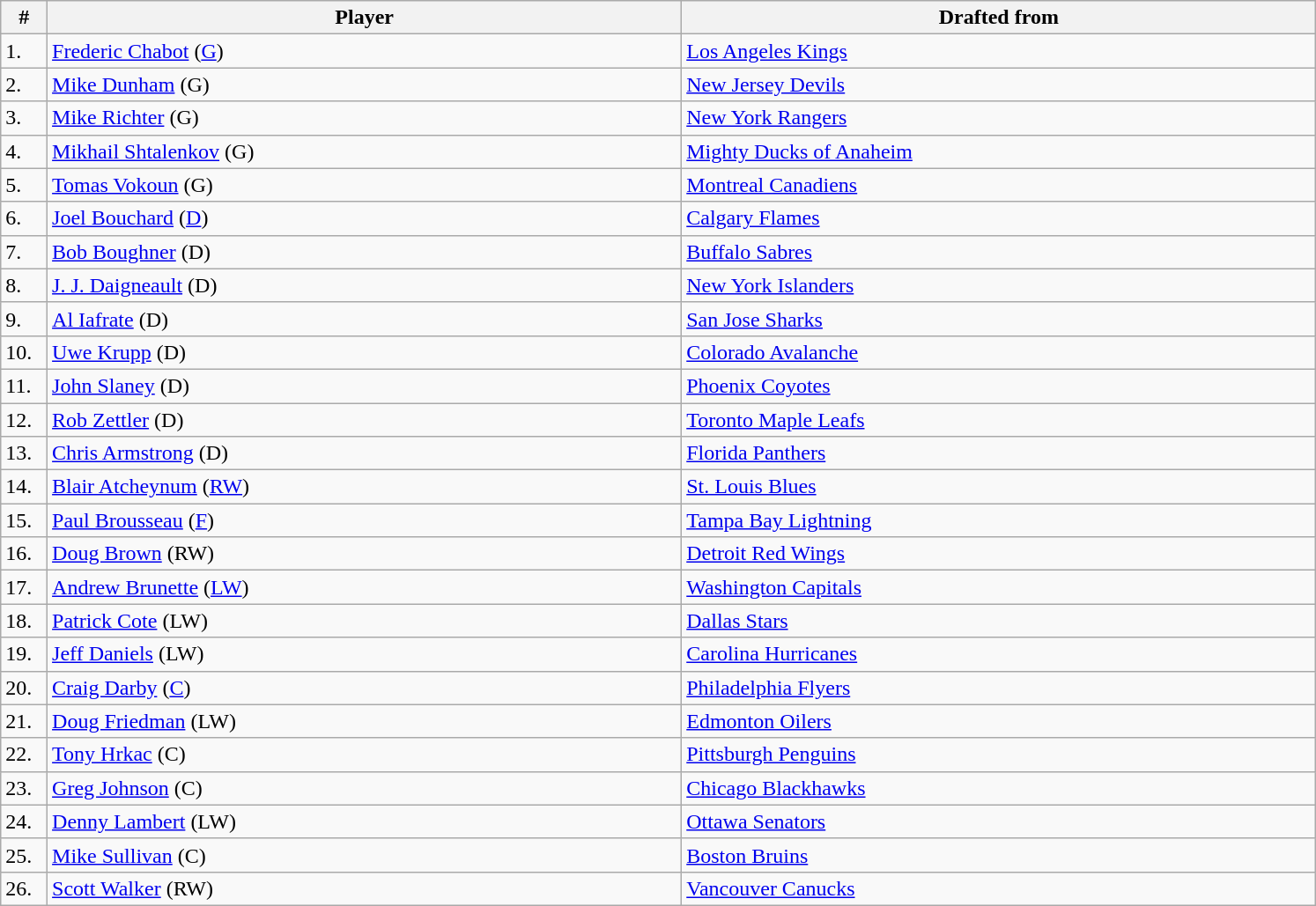<table class="wikitable">
<tr>
<th bgcolor="#DDDDFF" width="2.75%">#</th>
<th bgcolor="#DDDDFF" width="37.5%">Player</th>
<th bgcolor="#DDDDFF" width="37.5%">Drafted from</th>
</tr>
<tr>
<td>1.</td>
<td><a href='#'>Frederic Chabot</a> (<a href='#'>G</a>)</td>
<td><a href='#'>Los Angeles Kings</a></td>
</tr>
<tr>
<td>2.</td>
<td><a href='#'>Mike Dunham</a> (G)</td>
<td><a href='#'>New Jersey Devils</a></td>
</tr>
<tr>
<td>3.</td>
<td><a href='#'>Mike Richter</a> (G)</td>
<td><a href='#'>New York Rangers</a></td>
</tr>
<tr>
<td>4.</td>
<td><a href='#'>Mikhail Shtalenkov</a> (G)</td>
<td><a href='#'>Mighty Ducks of Anaheim</a></td>
</tr>
<tr>
<td>5.</td>
<td><a href='#'>Tomas Vokoun</a> (G)</td>
<td><a href='#'>Montreal Canadiens</a></td>
</tr>
<tr>
<td>6.</td>
<td><a href='#'>Joel Bouchard</a> (<a href='#'>D</a>)</td>
<td><a href='#'>Calgary Flames</a></td>
</tr>
<tr>
<td>7.</td>
<td><a href='#'>Bob Boughner</a> (D)</td>
<td><a href='#'>Buffalo Sabres</a></td>
</tr>
<tr>
<td>8.</td>
<td><a href='#'>J. J. Daigneault</a> (D)</td>
<td><a href='#'>New York Islanders</a></td>
</tr>
<tr>
<td>9.</td>
<td><a href='#'>Al Iafrate</a> (D)</td>
<td><a href='#'>San Jose Sharks</a></td>
</tr>
<tr>
<td>10.</td>
<td><a href='#'>Uwe Krupp</a> (D)</td>
<td><a href='#'>Colorado Avalanche</a></td>
</tr>
<tr>
<td>11.</td>
<td><a href='#'>John Slaney</a> (D)</td>
<td><a href='#'>Phoenix Coyotes</a></td>
</tr>
<tr>
<td>12.</td>
<td><a href='#'>Rob Zettler</a> (D)</td>
<td><a href='#'>Toronto Maple Leafs</a></td>
</tr>
<tr>
<td>13.</td>
<td><a href='#'>Chris Armstrong</a> (D)</td>
<td><a href='#'>Florida Panthers</a></td>
</tr>
<tr>
<td>14.</td>
<td><a href='#'>Blair Atcheynum</a> (<a href='#'>RW</a>)</td>
<td><a href='#'>St. Louis Blues</a></td>
</tr>
<tr>
<td>15.</td>
<td><a href='#'>Paul Brousseau</a> (<a href='#'>F</a>)</td>
<td><a href='#'>Tampa Bay Lightning</a></td>
</tr>
<tr>
<td>16.</td>
<td><a href='#'>Doug Brown</a> (RW)</td>
<td><a href='#'>Detroit Red Wings</a></td>
</tr>
<tr>
<td>17.</td>
<td><a href='#'>Andrew Brunette</a> (<a href='#'>LW</a>)</td>
<td><a href='#'>Washington Capitals</a></td>
</tr>
<tr>
<td>18.</td>
<td><a href='#'>Patrick Cote</a> (LW)</td>
<td><a href='#'>Dallas Stars</a></td>
</tr>
<tr>
<td>19.</td>
<td><a href='#'>Jeff Daniels</a> (LW)</td>
<td><a href='#'>Carolina Hurricanes</a></td>
</tr>
<tr>
<td>20.</td>
<td><a href='#'>Craig Darby</a> (<a href='#'>C</a>)</td>
<td><a href='#'>Philadelphia Flyers</a></td>
</tr>
<tr>
<td>21.</td>
<td><a href='#'>Doug Friedman</a> (LW)</td>
<td><a href='#'>Edmonton Oilers</a></td>
</tr>
<tr>
<td>22.</td>
<td><a href='#'>Tony Hrkac</a> (C)</td>
<td><a href='#'>Pittsburgh Penguins</a></td>
</tr>
<tr>
<td>23.</td>
<td><a href='#'>Greg Johnson</a> (C)</td>
<td><a href='#'>Chicago Blackhawks</a></td>
</tr>
<tr>
<td>24.</td>
<td><a href='#'>Denny Lambert</a> (LW)</td>
<td><a href='#'>Ottawa Senators</a></td>
</tr>
<tr>
<td>25.</td>
<td><a href='#'>Mike Sullivan</a> (C)</td>
<td><a href='#'>Boston Bruins</a></td>
</tr>
<tr>
<td>26.</td>
<td><a href='#'>Scott Walker</a> (RW)</td>
<td><a href='#'>Vancouver Canucks</a></td>
</tr>
</table>
